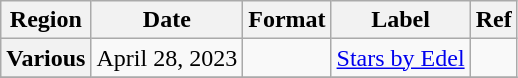<table class="wikitable plainrowheaders">
<tr>
<th scope="col">Region</th>
<th scope="col">Date</th>
<th scope="col">Format</th>
<th scope="col">Label</th>
<th scope="col">Ref</th>
</tr>
<tr>
<th scope="row">Various</th>
<td>April 28, 2023</td>
<td></td>
<td><a href='#'>Stars by Edel</a></td>
<td></td>
</tr>
<tr>
</tr>
</table>
